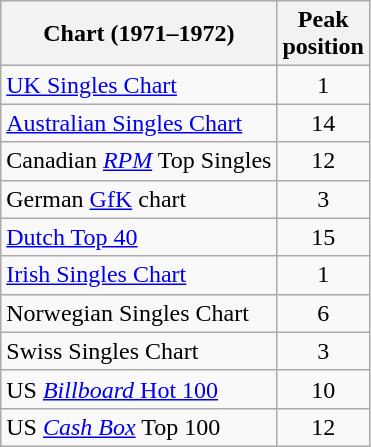<table class="wikitable sortable">
<tr>
<th>Chart (1971–1972)</th>
<th style="text-align:center;">Peak<br>position</th>
</tr>
<tr>
<td><a href='#'>UK Singles Chart</a></td>
<td style="text-align:center;">1</td>
</tr>
<tr>
<td><a href='#'>Australian Singles Chart</a></td>
<td style="text-align:center;">14</td>
</tr>
<tr>
<td>Canadian <a href='#'><em>RPM</em></a> Top Singles</td>
<td style="text-align:center;">12</td>
</tr>
<tr>
<td>German <a href='#'>GfK</a> chart</td>
<td style="text-align:center;">3</td>
</tr>
<tr>
<td><a href='#'>Dutch Top 40</a></td>
<td style="text-align:center;">15</td>
</tr>
<tr>
<td><a href='#'>Irish Singles Chart</a></td>
<td style="text-align:center;">1</td>
</tr>
<tr>
<td>Norwegian Singles Chart</td>
<td style="text-align:center;">6</td>
</tr>
<tr>
<td>Swiss Singles Chart</td>
<td style="text-align:center;">3</td>
</tr>
<tr>
<td>US <a href='#'><em>Billboard</em> Hot 100</a></td>
<td style="text-align:center;">10</td>
</tr>
<tr>
<td>US <a href='#'><em>Cash Box</em></a> Top 100</td>
<td align="center">12</td>
</tr>
</table>
